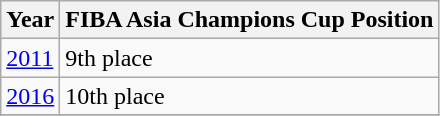<table class="wikitable sortable float-right">
<tr>
<th>Year</th>
<th>FIBA Asia Champions Cup Position</th>
</tr>
<tr>
<td><a href='#'>2011</a></td>
<td valign="middle" align="centre">9th place</td>
</tr>
<tr>
<td><a href='#'>2016</a></td>
<td valign="middle" align="centre">10th place</td>
</tr>
<tr>
</tr>
</table>
